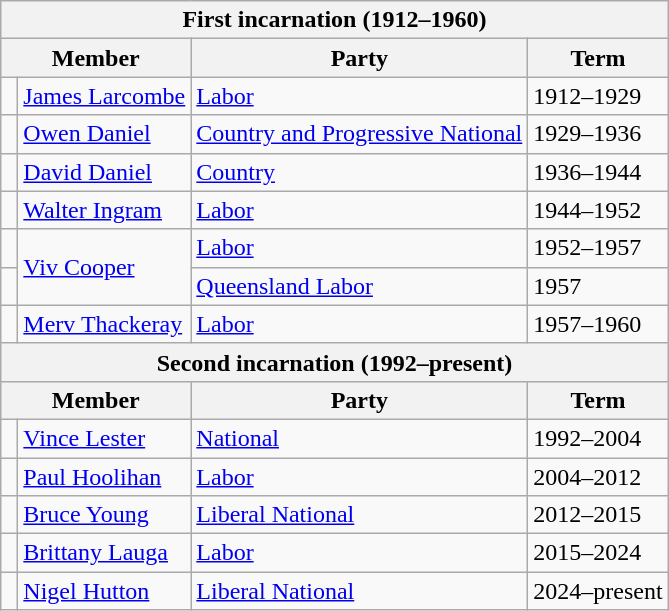<table class="wikitable">
<tr>
<th colspan="4">First incarnation (1912–1960)</th>
</tr>
<tr>
<th colspan="2">Member</th>
<th>Party</th>
<th>Term</th>
</tr>
<tr>
<td> </td>
<td><a href='#'>James Larcombe</a></td>
<td><a href='#'>Labor</a></td>
<td>1912–1929</td>
</tr>
<tr>
<td> </td>
<td><a href='#'>Owen Daniel</a></td>
<td><a href='#'>Country and Progressive National</a></td>
<td>1929–1936</td>
</tr>
<tr>
<td> </td>
<td><a href='#'>David Daniel</a></td>
<td><a href='#'>Country</a></td>
<td>1936–1944</td>
</tr>
<tr>
<td> </td>
<td><a href='#'>Walter Ingram</a></td>
<td><a href='#'>Labor</a></td>
<td>1944–1952</td>
</tr>
<tr>
<td> </td>
<td rowspan="2"><a href='#'>Viv Cooper</a></td>
<td><a href='#'>Labor</a></td>
<td>1952–1957</td>
</tr>
<tr>
<td> </td>
<td><a href='#'>Queensland Labor</a></td>
<td>1957</td>
</tr>
<tr>
<td> </td>
<td><a href='#'>Merv Thackeray</a></td>
<td><a href='#'>Labor</a></td>
<td>1957–1960</td>
</tr>
<tr>
<th colspan="4">Second incarnation (1992–present)</th>
</tr>
<tr>
<th colspan="2">Member</th>
<th>Party</th>
<th>Term</th>
</tr>
<tr>
<td> </td>
<td><a href='#'>Vince Lester</a></td>
<td><a href='#'>National</a></td>
<td>1992–2004</td>
</tr>
<tr>
<td> </td>
<td><a href='#'>Paul Hoolihan</a></td>
<td><a href='#'>Labor</a></td>
<td>2004–2012</td>
</tr>
<tr>
<td> </td>
<td><a href='#'>Bruce Young</a></td>
<td><a href='#'>Liberal National</a></td>
<td>2012–2015</td>
</tr>
<tr>
<td> </td>
<td><a href='#'>Brittany Lauga</a></td>
<td><a href='#'>Labor</a></td>
<td>2015–2024</td>
</tr>
<tr>
<td> </td>
<td><a href='#'>Nigel Hutton</a></td>
<td><a href='#'>Liberal National</a></td>
<td>2024–present</td>
</tr>
</table>
